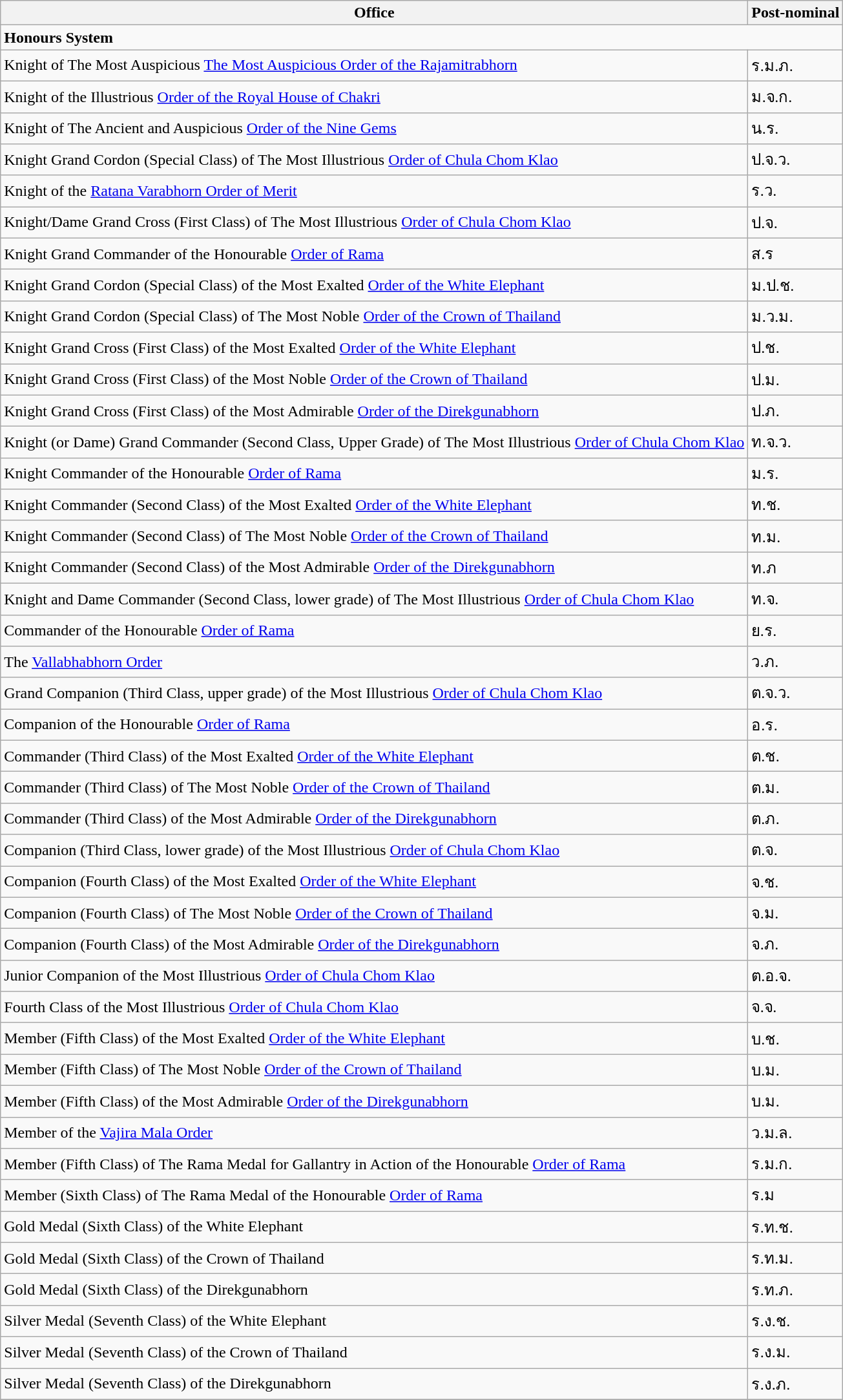<table class="wikitable">
<tr>
<th>Office</th>
<th>Post-nominal</th>
</tr>
<tr>
<td colspan="2"><strong>Honours System</strong></td>
</tr>
<tr>
<td>Knight of The Most Auspicious <a href='#'>The Most Auspicious Order of the Rajamitrabhorn</a></td>
<td>ร.ม.ภ.</td>
</tr>
<tr>
<td>Knight of the Illustrious <a href='#'>Order of the Royal House of Chakri</a></td>
<td>ม.จ.ก.</td>
</tr>
<tr>
<td>Knight of The Ancient and Auspicious <a href='#'>Order of the Nine Gems</a></td>
<td>น.ร.</td>
</tr>
<tr>
<td>Knight Grand Cordon (Special Class) of The Most Illustrious <a href='#'>Order of Chula Chom Klao</a></td>
<td>ป.จ.ว.</td>
</tr>
<tr>
<td>Knight of the <a href='#'>Ratana Varabhorn Order of Merit</a></td>
<td>ร.ว.</td>
</tr>
<tr>
<td>Knight/Dame Grand Cross (First Class) of The Most Illustrious <a href='#'>Order of Chula Chom Klao</a></td>
<td>ป.จ.</td>
</tr>
<tr>
<td>Knight Grand Commander of the Honourable <a href='#'>Order of Rama</a></td>
<td>ส.ร</td>
</tr>
<tr>
<td>Knight Grand Cordon (Special Class) of the Most Exalted <a href='#'>Order of the White Elephant</a></td>
<td>ม.ป.ช.</td>
</tr>
<tr>
<td>Knight Grand Cordon (Special Class) of The Most Noble <a href='#'>Order of the Crown of Thailand</a></td>
<td>ม.ว.ม.</td>
</tr>
<tr>
<td>Knight Grand Cross (First Class) of the Most Exalted <a href='#'>Order of the White Elephant</a></td>
<td>ป.ช.</td>
</tr>
<tr>
<td>Knight Grand Cross (First Class) of the Most Noble <a href='#'>Order of the Crown of Thailand</a></td>
<td>ป.ม.</td>
</tr>
<tr>
<td>Knight Grand Cross (First Class) of the Most Admirable <a href='#'>Order of the Direkgunabhorn</a></td>
<td>ป.ภ.</td>
</tr>
<tr>
<td>Knight (or Dame) Grand Commander (Second Class, Upper Grade) of The Most Illustrious <a href='#'>Order of Chula Chom Klao</a></td>
<td>ท.จ.ว.</td>
</tr>
<tr>
<td>Knight Commander of the Honourable <a href='#'>Order of Rama</a></td>
<td>ม.ร.</td>
</tr>
<tr>
<td>Knight Commander (Second Class) of the Most Exalted <a href='#'>Order of the White Elephant</a></td>
<td>ท.ช.</td>
</tr>
<tr>
<td>Knight Commander (Second Class) of The Most Noble <a href='#'>Order of the Crown of Thailand</a></td>
<td>ท.ม.</td>
</tr>
<tr>
<td>Knight Commander (Second Class) of the Most Admirable <a href='#'>Order of the Direkgunabhorn</a></td>
<td>ท.ภ</td>
</tr>
<tr>
<td>Knight and Dame Commander (Second Class, lower grade) of The Most Illustrious <a href='#'>Order of Chula Chom Klao</a></td>
<td>ท.จ.</td>
</tr>
<tr>
<td>Commander of the Honourable <a href='#'>Order of Rama</a></td>
<td>ย.ร.</td>
</tr>
<tr>
<td>The <a href='#'>Vallabhabhorn Order</a></td>
<td>ว.ภ.</td>
</tr>
<tr>
<td>Grand Companion (Third Class, upper grade) of the Most Illustrious <a href='#'>Order of Chula Chom Klao</a></td>
<td>ต.จ.ว.</td>
</tr>
<tr>
<td>Companion of the Honourable <a href='#'>Order of Rama</a></td>
<td>อ.ร.</td>
</tr>
<tr>
<td>Commander (Third Class) of the Most Exalted <a href='#'>Order of the White Elephant</a></td>
<td>ต.ช.</td>
</tr>
<tr>
<td>Commander (Third Class) of The Most Noble <a href='#'>Order of the Crown of Thailand</a></td>
<td>ต.ม.</td>
</tr>
<tr>
<td>Commander (Third Class) of the Most Admirable <a href='#'>Order of the Direkgunabhorn</a></td>
<td>ต.ภ.</td>
</tr>
<tr>
<td>Companion (Third Class, lower grade) of the Most Illustrious <a href='#'>Order of Chula Chom Klao</a></td>
<td>ต.จ.</td>
</tr>
<tr>
<td>Companion (Fourth Class) of the Most Exalted <a href='#'>Order of the White Elephant</a></td>
<td>จ.ช.</td>
</tr>
<tr>
<td>Companion (Fourth Class) of The Most Noble <a href='#'>Order of the Crown of Thailand</a></td>
<td>จ.ม.</td>
</tr>
<tr>
<td>Companion (Fourth Class) of the Most Admirable <a href='#'>Order of the Direkgunabhorn</a></td>
<td>จ.ภ.</td>
</tr>
<tr>
<td>Junior Companion of the Most Illustrious <a href='#'>Order of Chula Chom Klao</a></td>
<td>ต.อ.จ.</td>
</tr>
<tr>
<td>Fourth Class of the Most Illustrious <a href='#'>Order of Chula Chom Klao</a></td>
<td>จ.จ.</td>
</tr>
<tr>
<td>Member (Fifth Class) of the Most Exalted <a href='#'>Order of the White Elephant</a></td>
<td>บ.ช.</td>
</tr>
<tr>
<td>Member (Fifth Class) of The Most Noble <a href='#'>Order of the Crown of Thailand</a></td>
<td>บ.ม.</td>
</tr>
<tr>
<td>Member (Fifth Class) of the Most Admirable <a href='#'>Order of the Direkgunabhorn</a></td>
<td>บ.ม.</td>
</tr>
<tr>
<td>Member of the <a href='#'>Vajira Mala Order</a></td>
<td>ว.ม.ล.</td>
</tr>
<tr>
<td>Member (Fifth Class) of The Rama Medal for Gallantry in Action of the Honourable <a href='#'>Order of Rama</a></td>
<td>ร.ม.ก.</td>
</tr>
<tr>
<td>Member (Sixth Class) of The Rama Medal of the Honourable <a href='#'>Order of Rama</a></td>
<td>ร.ม</td>
</tr>
<tr>
<td>Gold Medal (Sixth Class) of the White Elephant</td>
<td>ร.ท.ช.</td>
</tr>
<tr>
<td>Gold Medal (Sixth Class) of the Crown of Thailand</td>
<td>ร.ท.ม.</td>
</tr>
<tr>
<td>Gold Medal (Sixth Class) of the Direkgunabhorn</td>
<td>ร.ท.ภ.</td>
</tr>
<tr>
<td>Silver Medal (Seventh Class) of the White Elephant</td>
<td>ร.ง.ช.</td>
</tr>
<tr>
<td>Silver Medal (Seventh Class) of the Crown of Thailand</td>
<td>ร.ง.ม.</td>
</tr>
<tr>
<td>Silver Medal (Seventh Class) of the Direkgunabhorn</td>
<td>ร.ง.ภ.</td>
</tr>
<tr>
</tr>
</table>
